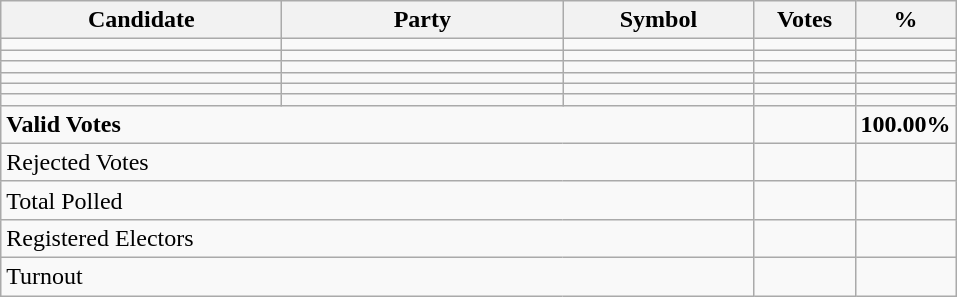<table class="wikitable" border="1" style="text-align:right;">
<tr>
<th align=left width="180">Candidate</th>
<th align=left width="180">Party</th>
<th align=left width="120">Symbol</th>
<th align=left width="60">Votes</th>
<th align=left width="60">%</th>
</tr>
<tr>
<td align=left></td>
<td align=left></td>
<td></td>
<td></td>
<td></td>
</tr>
<tr>
<td align=left></td>
<td align=left></td>
<td></td>
<td></td>
<td></td>
</tr>
<tr>
<td align=left></td>
<td align=left></td>
<td></td>
<td></td>
<td></td>
</tr>
<tr>
<td align=left></td>
<td align=left></td>
<td></td>
<td></td>
<td></td>
</tr>
<tr>
<td align=left></td>
<td align=left></td>
<td></td>
<td></td>
<td></td>
</tr>
<tr>
<td align=left></td>
<td align=left></td>
<td></td>
<td></td>
<td></td>
</tr>
<tr>
<td align=left colspan=3><strong>Valid Votes</strong></td>
<td><strong> </strong></td>
<td><strong>100.00%</strong></td>
</tr>
<tr>
<td align=left colspan=3>Rejected Votes</td>
<td></td>
<td></td>
</tr>
<tr>
<td align=left colspan=3>Total Polled</td>
<td></td>
<td></td>
</tr>
<tr>
<td align=left colspan=3>Registered Electors</td>
<td></td>
<td></td>
</tr>
<tr>
<td align=left colspan=3>Turnout</td>
<td></td>
</tr>
</table>
